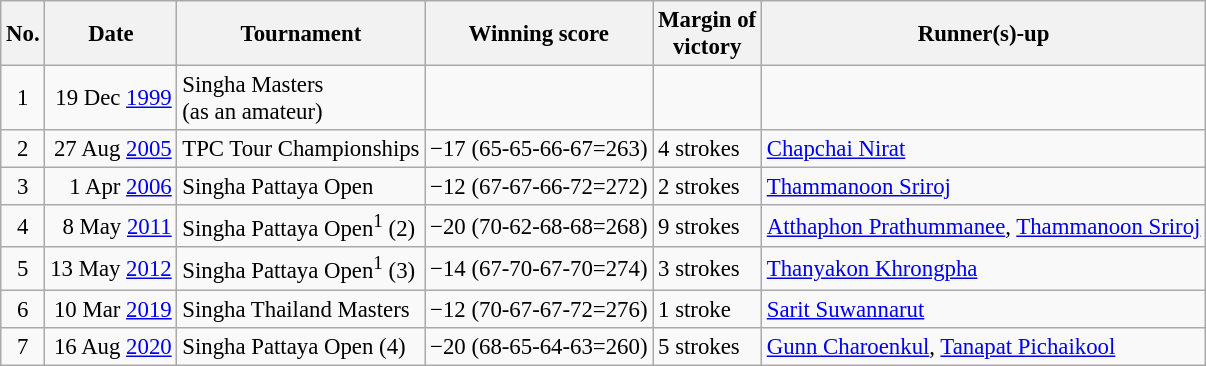<table class="wikitable" style="font-size:95%;">
<tr>
<th>No.</th>
<th>Date</th>
<th>Tournament</th>
<th>Winning score</th>
<th>Margin of<br>victory</th>
<th>Runner(s)-up</th>
</tr>
<tr>
<td align=center>1</td>
<td align=right>19 Dec <a href='#'>1999</a></td>
<td>Singha Masters<br>(as an amateur)</td>
<td></td>
<td></td>
<td></td>
</tr>
<tr>
<td align=center>2</td>
<td align=right>27 Aug <a href='#'>2005</a></td>
<td>TPC Tour Championships</td>
<td>−17 (65-65-66-67=263)</td>
<td>4 strokes</td>
<td> <a href='#'>Chapchai Nirat</a></td>
</tr>
<tr>
<td align=center>3</td>
<td align=right>1 Apr <a href='#'>2006</a></td>
<td>Singha Pattaya Open</td>
<td>−12 (67-67-66-72=272)</td>
<td>2 strokes</td>
<td> <a href='#'>Thammanoon Sriroj</a></td>
</tr>
<tr>
<td align=center>4</td>
<td align=right>8 May <a href='#'>2011</a></td>
<td>Singha Pattaya Open<sup>1</sup> (2)</td>
<td>−20 (70-62-68-68=268)</td>
<td>9 strokes</td>
<td> <a href='#'>Atthaphon Prathummanee</a>,  <a href='#'>Thammanoon Sriroj</a></td>
</tr>
<tr>
<td align=center>5</td>
<td align=right>13 May <a href='#'>2012</a></td>
<td>Singha Pattaya Open<sup>1</sup> (3)</td>
<td>−14 (67-70-67-70=274)</td>
<td>3 strokes</td>
<td> <a href='#'>Thanyakon Khrongpha</a></td>
</tr>
<tr>
<td align=center>6</td>
<td align=right>10 Mar <a href='#'>2019</a></td>
<td>Singha Thailand Masters</td>
<td>−12 (70-67-67-72=276)</td>
<td>1 stroke</td>
<td> <a href='#'>Sarit Suwannarut</a></td>
</tr>
<tr>
<td align=center>7</td>
<td align=right>16 Aug <a href='#'>2020</a></td>
<td>Singha Pattaya Open (4)</td>
<td>−20 (68-65-64-63=260)</td>
<td>5 strokes</td>
<td> <a href='#'>Gunn Charoenkul</a>,  <a href='#'>Tanapat Pichaikool</a></td>
</tr>
</table>
